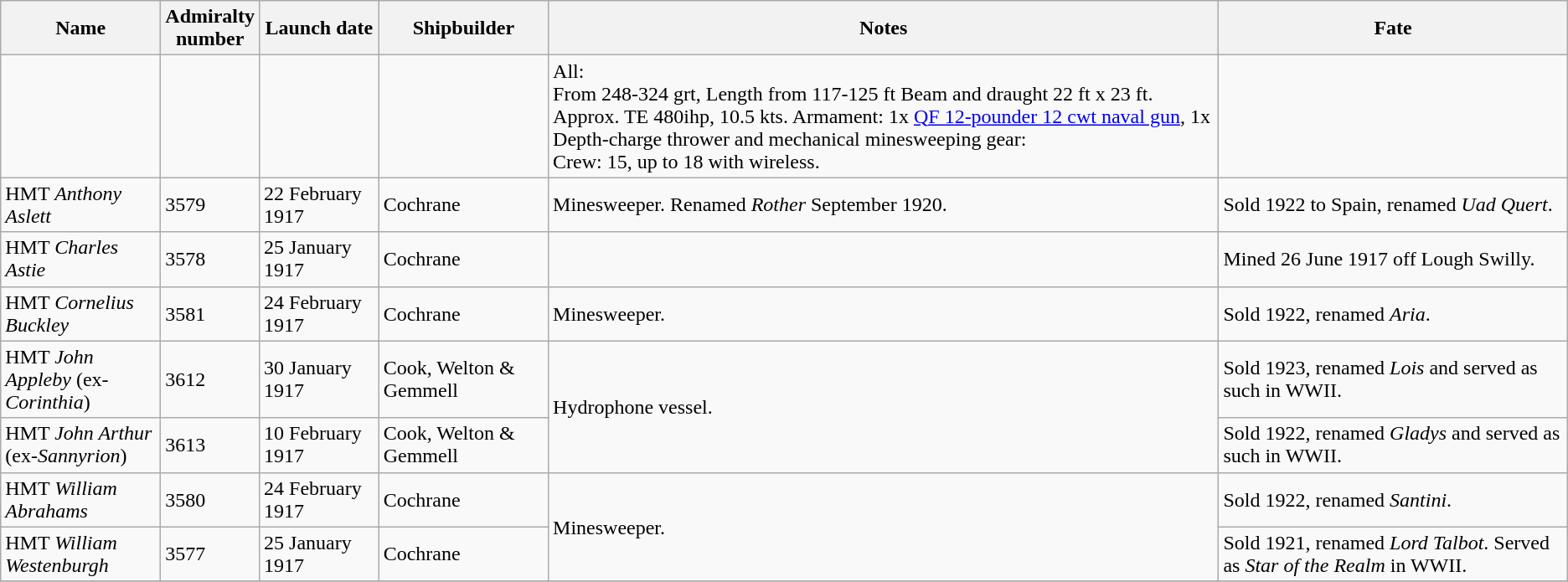<table class="wikitable sortable">
<tr>
<th width="120">Name</th>
<th width="20">Admiralty number</th>
<th>Launch date</th>
<th>Shipbuilder</th>
<th class=unsortable>Notes</th>
<th class=unsortable>Fate</th>
</tr>
<tr>
<td></td>
<td></td>
<td></td>
<td></td>
<td>All:<br>From 248-324 grt,
Length from 117-125 ft 
Beam and draught 22 ft x 23 ft.<br>Approx. TE 480ihp, 10.5 kts. 
Armament: 
1x <a href='#'>QF 12-pounder 12 cwt naval gun</a>, 1x Depth-charge thrower and mechanical minesweeping gear:<br>Crew: 15, up to 18 with wireless.</td>
<td></td>
</tr>
<tr>
<td>HMT <em>Anthony Aslett</em></td>
<td> 3579</td>
<td>22 February 1917</td>
<td> Cochrane</td>
<td>Minesweeper. Renamed <em>Rother</em> September 1920.</td>
<td>Sold 1922 to Spain, renamed <em>Uad Quert</em>.</td>
</tr>
<tr>
<td>HMT <em>Charles Astie</em></td>
<td> 3578</td>
<td>25 January 1917</td>
<td> Cochrane</td>
<td></td>
<td>Mined 26 June 1917 off Lough Swilly.</td>
</tr>
<tr>
<td>HMT <em>Cornelius Buckley</em></td>
<td> 3581</td>
<td>24 February 1917</td>
<td> Cochrane</td>
<td>Minesweeper.</td>
<td>Sold 1922, renamed <em>Aria</em>.</td>
</tr>
<tr>
<td>HMT <em>John Appleby</em> (ex-<em>Corinthia</em>)</td>
<td> 3612</td>
<td>30 January 1917</td>
<td>Cook, Welton & Gemmell</td>
<td rowspan="2">Hydrophone vessel.</td>
<td>Sold 1923, renamed <em>Lois</em> and served as such in WWII.</td>
</tr>
<tr>
<td>HMT <em>John Arthur</em> (ex-<em>Sannyrion</em>)</td>
<td> 3613</td>
<td>10 February 1917</td>
<td>Cook, Welton & Gemmell</td>
<td>Sold 1922, renamed <em>Gladys</em> and served as such in WWII.</td>
</tr>
<tr>
<td>HMT <em>William Abrahams</em></td>
<td> 3580</td>
<td>24 February 1917</td>
<td> Cochrane</td>
<td rowspan="2">Minesweeper.</td>
<td>Sold 1922, renamed <em>Santini</em>.</td>
</tr>
<tr>
<td>HMT <em>William Westenburgh</em></td>
<td> 3577</td>
<td>25 January 1917</td>
<td> Cochrane</td>
<td>Sold 1921, renamed <em>Lord Talbot</em>. Served as <em>Star of the Realm</em> in WWII.</td>
</tr>
<tr>
</tr>
</table>
